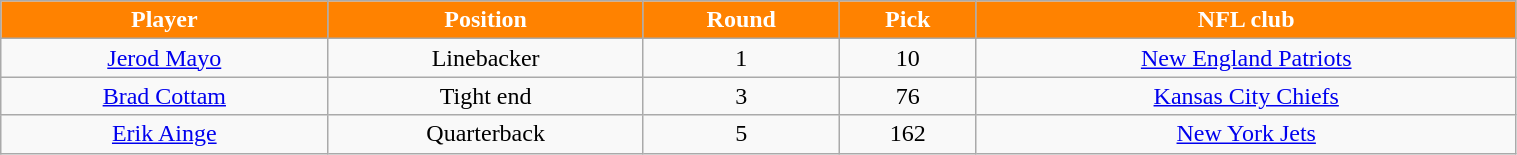<table class="wikitable" width="80%">
<tr align="center"  style="background:#FF8200;color:#FFFFFF;">
<td><strong>Player</strong></td>
<td><strong>Position</strong></td>
<td><strong>Round</strong></td>
<td><strong>Pick</strong></td>
<td><strong>NFL club</strong></td>
</tr>
<tr align="center" bgcolor="">
<td><a href='#'>Jerod Mayo</a></td>
<td>Linebacker</td>
<td>1</td>
<td>10</td>
<td><a href='#'>New England Patriots</a></td>
</tr>
<tr align="center" bgcolor="">
<td><a href='#'>Brad Cottam</a></td>
<td>Tight end</td>
<td>3</td>
<td>76</td>
<td><a href='#'>Kansas City Chiefs</a></td>
</tr>
<tr align="center" bgcolor="">
<td><a href='#'>Erik Ainge</a></td>
<td>Quarterback</td>
<td>5</td>
<td>162</td>
<td><a href='#'>New York Jets</a></td>
</tr>
</table>
